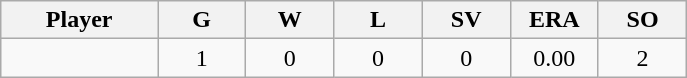<table class="wikitable sortable">
<tr>
<th bgcolor="#DDDDFF" width="16%">Player</th>
<th bgcolor="#DDDDFF" width="9%">G</th>
<th bgcolor="#DDDDFF" width="9%">W</th>
<th bgcolor="#DDDDFF" width="9%">L</th>
<th bgcolor="#DDDDFF" width="9%">SV</th>
<th bgcolor="#DDDDFF" width="9%">ERA</th>
<th bgcolor="#DDDDFF" width="9%">SO</th>
</tr>
<tr align="center">
<td></td>
<td>1</td>
<td>0</td>
<td>0</td>
<td>0</td>
<td>0.00</td>
<td>2</td>
</tr>
</table>
